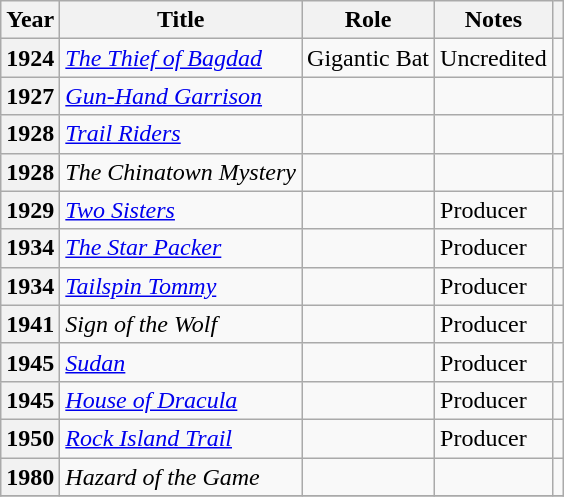<table class="wikitable plainrowheaders sortable" style="margin-right: 0;">
<tr>
<th scope="col">Year</th>
<th scope="col">Title</th>
<th scope="col">Role</th>
<th scope="col" class="unsortable">Notes</th>
<th scope="col" class="unsortable"></th>
</tr>
<tr>
<th scope="row">1924</th>
<td><em><a href='#'>The Thief of Bagdad</a></em></td>
<td>Gigantic Bat</td>
<td>Uncredited</td>
<td style="text-align:center"></td>
</tr>
<tr>
<th scope="row">1927</th>
<td><em><a href='#'>Gun-Hand Garrison</a></em></td>
<td></td>
<td></td>
<td style="text-align:center;"></td>
</tr>
<tr>
<th scope="row">1928</th>
<td><em><a href='#'>Trail Riders</a></em></td>
<td></td>
<td></td>
<td style="text-align:center;"></td>
</tr>
<tr>
<th scope="row">1928</th>
<td><em>The Chinatown Mystery</em></td>
<td></td>
<td></td>
<td style="text-align:center;"></td>
</tr>
<tr>
<th scope="row">1929</th>
<td><em><a href='#'>Two Sisters</a></em></td>
<td></td>
<td>Producer</td>
<td style="text-align:center"></td>
</tr>
<tr>
<th scope="row">1934</th>
<td><em><a href='#'>The Star Packer</a></em></td>
<td></td>
<td>Producer</td>
<td style="text-align:center"></td>
</tr>
<tr>
<th scope="row">1934</th>
<td><em><a href='#'>Tailspin Tommy</a></em></td>
<td></td>
<td>Producer</td>
<td style="text-align:center"></td>
</tr>
<tr>
<th scope="row">1941</th>
<td><em>Sign of the Wolf</em></td>
<td></td>
<td>Producer</td>
<td style="text-align:center;"></td>
</tr>
<tr>
<th scope="row">1945</th>
<td><em><a href='#'>Sudan</a></em></td>
<td></td>
<td>Producer</td>
<td style="text-align:center"></td>
</tr>
<tr>
<th scope="row">1945</th>
<td><em><a href='#'>House of Dracula</a></em></td>
<td></td>
<td>Producer</td>
<td style="text-align:center"></td>
</tr>
<tr>
<th scope="row">1950</th>
<td><em><a href='#'>Rock Island Trail</a></em></td>
<td></td>
<td>Producer</td>
<td style="text-align:center"></td>
</tr>
<tr>
<th scope="row">1980</th>
<td><em>Hazard of the Game</em></td>
<td></td>
<td></td>
<td style="text-align:center"></td>
</tr>
<tr>
</tr>
</table>
